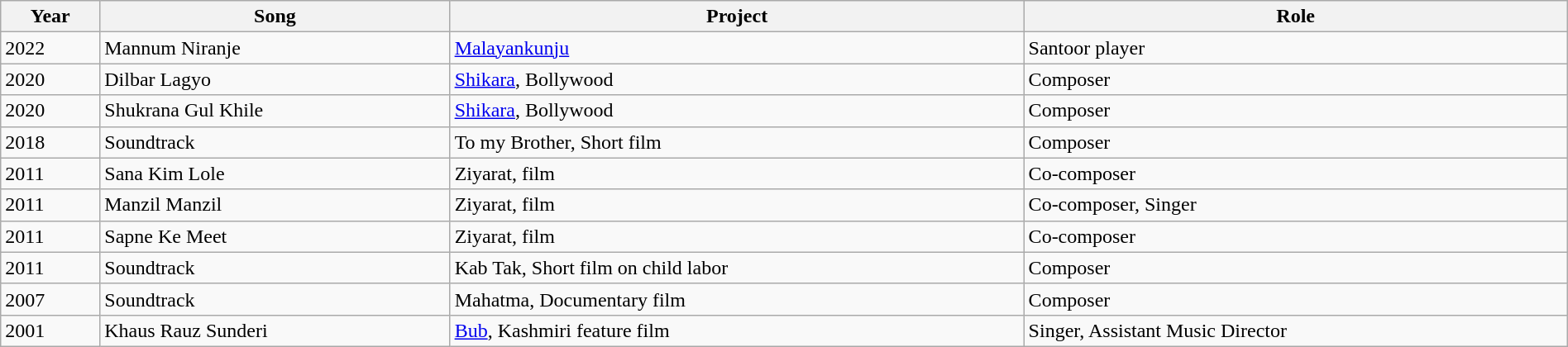<table class="wikitable sortable plainrowheaders" style="width: 100%;">
<tr>
<th>Year</th>
<th>Song</th>
<th>Project</th>
<th>Role</th>
</tr>
<tr>
<td>2022</td>
<td>Mannum Niranje</td>
<td><a href='#'>Malayankunju</a></td>
<td>Santoor player</td>
</tr>
<tr>
<td>2020</td>
<td>Dilbar Lagyo</td>
<td><a href='#'>Shikara</a>, Bollywood</td>
<td>Composer</td>
</tr>
<tr>
<td>2020</td>
<td>Shukrana Gul Khile</td>
<td><a href='#'>Shikara</a>, Bollywood</td>
<td>Composer</td>
</tr>
<tr>
<td>2018</td>
<td>Soundtrack</td>
<td>To my Brother, Short film</td>
<td>Composer</td>
</tr>
<tr>
<td>2011</td>
<td>Sana Kim Lole</td>
<td>Ziyarat, film</td>
<td>Co-composer</td>
</tr>
<tr>
<td>2011</td>
<td>Manzil Manzil</td>
<td>Ziyarat, film</td>
<td>Co-composer, Singer</td>
</tr>
<tr>
<td>2011</td>
<td>Sapne Ke Meet</td>
<td>Ziyarat, film</td>
<td>Co-composer</td>
</tr>
<tr>
<td>2011</td>
<td>Soundtrack</td>
<td>Kab Tak, Short film on child labor</td>
<td>Composer</td>
</tr>
<tr>
<td>2007</td>
<td>Soundtrack</td>
<td>Mahatma, Documentary film</td>
<td>Composer</td>
</tr>
<tr>
<td>2001</td>
<td>Khaus Rauz Sunderi</td>
<td><a href='#'>Bub</a>, Kashmiri feature film</td>
<td>Singer, Assistant Music Director</td>
</tr>
</table>
